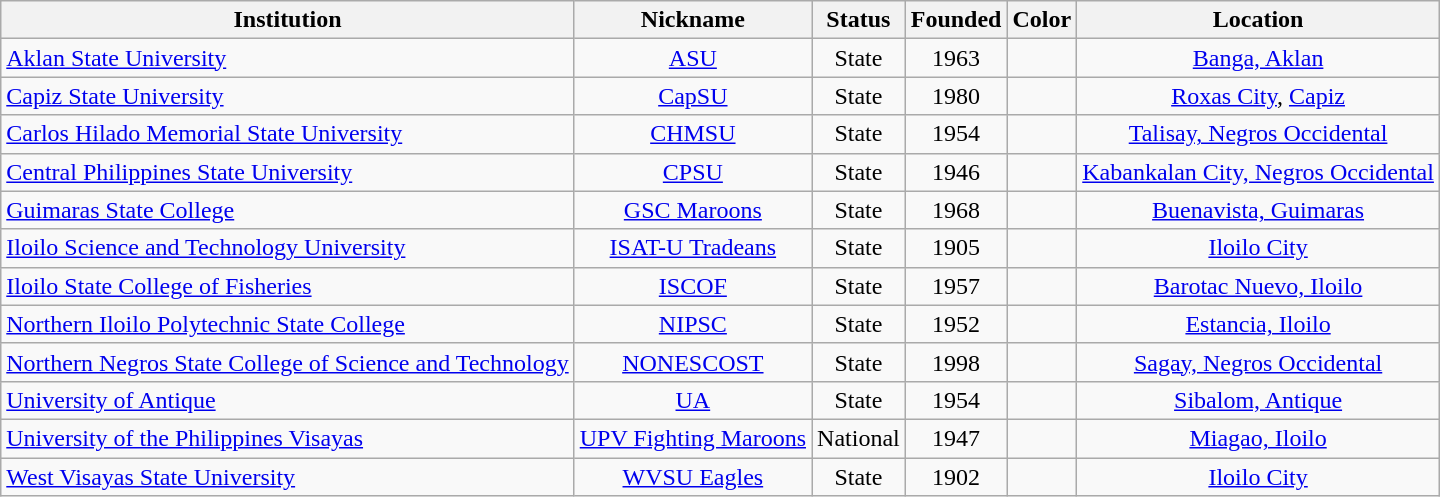<table class="wikitable sortable">
<tr>
<th>Institution</th>
<th>Nickname</th>
<th>Status</th>
<th>Founded</th>
<th>Color</th>
<th>Location</th>
</tr>
<tr>
<td><a href='#'>Aklan State University</a></td>
<td align="center"><a href='#'>ASU</a></td>
<td align="center">State</td>
<td align="center">1963</td>
<td align="center"></td>
<td align="center"><a href='#'>Banga, Aklan</a></td>
</tr>
<tr>
<td><a href='#'>Capiz State University</a></td>
<td align="center"><a href='#'>CapSU</a></td>
<td align="center">State</td>
<td align="center">1980</td>
<td align="center"></td>
<td align="center"><a href='#'>Roxas City</a>, <a href='#'>Capiz</a></td>
</tr>
<tr>
<td><a href='#'>Carlos Hilado Memorial State University </a></td>
<td align="center"><a href='#'>CHMSU</a></td>
<td align="center">State</td>
<td align="center">1954</td>
<td align="center"></td>
<td align="center"><a href='#'>Talisay, Negros Occidental</a></td>
</tr>
<tr>
<td><a href='#'>Central Philippines State University</a></td>
<td align="center"><a href='#'>CPSU</a></td>
<td align="center">State</td>
<td align="center">1946</td>
<td align="center"></td>
<td align="center"><a href='#'>Kabankalan City, Negros Occidental</a></td>
</tr>
<tr>
<td><a href='#'>Guimaras State College</a></td>
<td align="center"><a href='#'>GSC Maroons</a></td>
<td align="center">State</td>
<td align="center">1968</td>
<td align="center"></td>
<td align="center"><a href='#'>Buenavista, Guimaras</a></td>
</tr>
<tr>
<td><a href='#'>Iloilo Science and Technology University</a></td>
<td align="center"><a href='#'>	ISAT-U Tradeans</a></td>
<td align="center">State</td>
<td align="center">1905</td>
<td align="center"></td>
<td align="center"><a href='#'>Iloilo City</a></td>
</tr>
<tr>
<td><a href='#'>Iloilo State College of Fisheries</a></td>
<td align="center"><a href='#'>ISCOF</a></td>
<td align="center">State</td>
<td align="center">1957</td>
<td align="center"></td>
<td align="center"><a href='#'>Barotac Nuevo, Iloilo</a></td>
</tr>
<tr>
<td><a href='#'>Northern Iloilo Polytechnic State College</a></td>
<td align="center"><a href='#'>NIPSC</a></td>
<td align="center">State</td>
<td align="center">1952</td>
<td align="center"></td>
<td align="center"><a href='#'>Estancia, Iloilo</a></td>
</tr>
<tr>
<td><a href='#'>Northern Negros State College of Science and Technology</a></td>
<td align="center"><a href='#'>NONESCOST</a></td>
<td align="center">State</td>
<td align="center">1998</td>
<td align="center"></td>
<td align="center"><a href='#'>Sagay, Negros Occidental</a></td>
</tr>
<tr>
<td><a href='#'>University of Antique</a></td>
<td align="center"><a href='#'>UA</a></td>
<td align="center">State</td>
<td align="center">1954</td>
<td align="center"></td>
<td align="center"><a href='#'>Sibalom, Antique</a></td>
</tr>
<tr>
<td><a href='#'>University of the Philippines Visayas</a></td>
<td align="center"><a href='#'>UPV Fighting Maroons</a></td>
<td align="center">National</td>
<td align="center">1947</td>
<td align="center"></td>
<td align="center"><a href='#'>Miagao, Iloilo</a></td>
</tr>
<tr>
<td><a href='#'>West Visayas State University</a></td>
<td align="center"><a href='#'>WVSU Eagles</a></td>
<td align="center">State</td>
<td align="center">1902</td>
<td align="center"></td>
<td align="center"><a href='#'>Iloilo City</a></td>
</tr>
</table>
